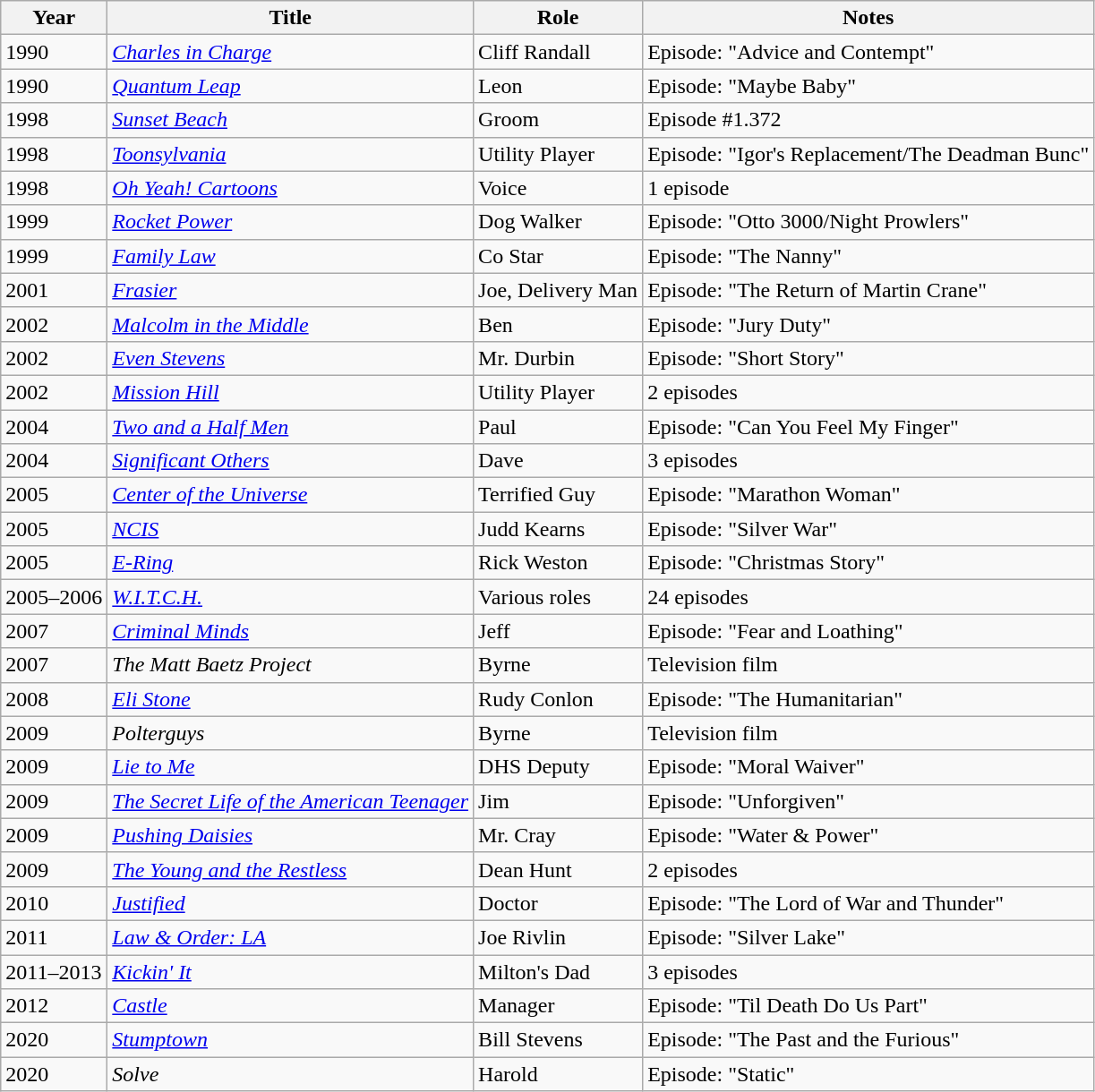<table class="wikitable sortable">
<tr>
<th>Year</th>
<th>Title</th>
<th>Role</th>
<th>Notes</th>
</tr>
<tr>
<td>1990</td>
<td><em><a href='#'>Charles in Charge</a></em></td>
<td>Cliff Randall</td>
<td>Episode: "Advice and Contempt"</td>
</tr>
<tr>
<td>1990</td>
<td><em><a href='#'>Quantum Leap</a></em></td>
<td>Leon</td>
<td>Episode: "Maybe Baby"</td>
</tr>
<tr>
<td>1998</td>
<td><a href='#'><em>Sunset Beach</em></a></td>
<td>Groom</td>
<td>Episode #1.372</td>
</tr>
<tr>
<td>1998</td>
<td><em><a href='#'>Toonsylvania</a></em></td>
<td>Utility Player</td>
<td>Episode: "Igor's Replacement/The Deadman Bunc"</td>
</tr>
<tr>
<td>1998</td>
<td><em><a href='#'>Oh Yeah! Cartoons</a></em></td>
<td>Voice</td>
<td>1 episode</td>
</tr>
<tr>
<td>1999</td>
<td><em><a href='#'>Rocket Power</a></em></td>
<td>Dog Walker</td>
<td>Episode: "Otto 3000/Night Prowlers"</td>
</tr>
<tr>
<td>1999</td>
<td><a href='#'><em>Family Law</em></a></td>
<td>Co Star</td>
<td>Episode: "The Nanny"</td>
</tr>
<tr>
<td>2001</td>
<td><em><a href='#'>Frasier</a></em></td>
<td>Joe, Delivery Man</td>
<td>Episode: "The Return of Martin Crane"</td>
</tr>
<tr>
<td>2002</td>
<td><em><a href='#'>Malcolm in the Middle</a></em></td>
<td>Ben</td>
<td>Episode: "Jury Duty"</td>
</tr>
<tr>
<td>2002</td>
<td><em><a href='#'>Even Stevens</a></em></td>
<td>Mr. Durbin</td>
<td>Episode: "Short Story"</td>
</tr>
<tr>
<td>2002</td>
<td><a href='#'><em>Mission Hill</em></a></td>
<td>Utility Player</td>
<td>2 episodes</td>
</tr>
<tr>
<td>2004</td>
<td><em><a href='#'>Two and a Half Men</a></em></td>
<td>Paul</td>
<td>Episode: "Can You Feel My Finger"</td>
</tr>
<tr>
<td>2004</td>
<td><a href='#'><em>Significant Others</em></a></td>
<td>Dave</td>
<td>3 episodes</td>
</tr>
<tr>
<td>2005</td>
<td><a href='#'><em>Center of the Universe</em></a></td>
<td>Terrified Guy</td>
<td>Episode: "Marathon Woman"</td>
</tr>
<tr>
<td>2005</td>
<td><a href='#'><em>NCIS</em></a></td>
<td>Judd Kearns</td>
<td>Episode: "Silver War"</td>
</tr>
<tr>
<td>2005</td>
<td><em><a href='#'>E-Ring</a></em></td>
<td>Rick Weston</td>
<td>Episode: "Christmas Story"</td>
</tr>
<tr>
<td>2005–2006</td>
<td><a href='#'><em>W.I.T.C.H.</em></a></td>
<td>Various roles</td>
<td>24 episodes</td>
</tr>
<tr>
<td>2007</td>
<td><em><a href='#'>Criminal Minds</a></em></td>
<td>Jeff</td>
<td>Episode: "Fear and Loathing"</td>
</tr>
<tr>
<td>2007</td>
<td><em>The Matt Baetz Project</em></td>
<td>Byrne</td>
<td>Television film</td>
</tr>
<tr>
<td>2008</td>
<td><em><a href='#'>Eli Stone</a></em></td>
<td>Rudy Conlon</td>
<td>Episode: "The Humanitarian"</td>
</tr>
<tr>
<td>2009</td>
<td><em>Polterguys</em></td>
<td>Byrne</td>
<td>Television film</td>
</tr>
<tr>
<td>2009</td>
<td><em><a href='#'>Lie to Me</a></em></td>
<td>DHS Deputy</td>
<td>Episode: "Moral Waiver"</td>
</tr>
<tr>
<td>2009</td>
<td><em><a href='#'>The Secret Life of the American Teenager</a></em></td>
<td>Jim</td>
<td>Episode: "Unforgiven"</td>
</tr>
<tr>
<td>2009</td>
<td><em><a href='#'>Pushing Daisies</a></em></td>
<td>Mr. Cray</td>
<td>Episode: "Water & Power"</td>
</tr>
<tr>
<td>2009</td>
<td><em><a href='#'>The Young and the Restless</a></em></td>
<td>Dean Hunt</td>
<td>2 episodes</td>
</tr>
<tr>
<td>2010</td>
<td><a href='#'><em>Justified</em></a></td>
<td>Doctor</td>
<td>Episode: "The Lord of War and Thunder"</td>
</tr>
<tr>
<td>2011</td>
<td><em><a href='#'>Law & Order: LA</a></em></td>
<td>Joe Rivlin</td>
<td>Episode: "Silver Lake"</td>
</tr>
<tr>
<td>2011–2013</td>
<td><em><a href='#'>Kickin' It</a></em></td>
<td>Milton's Dad</td>
<td>3 episodes</td>
</tr>
<tr>
<td>2012</td>
<td><a href='#'><em>Castle</em></a></td>
<td>Manager</td>
<td>Episode: "Til Death Do Us Part"</td>
</tr>
<tr>
<td>2020</td>
<td><a href='#'><em>Stumptown</em></a></td>
<td>Bill Stevens</td>
<td>Episode: "The Past and the Furious"</td>
</tr>
<tr>
<td>2020</td>
<td><em>Solve</em></td>
<td>Harold</td>
<td>Episode: "Static"</td>
</tr>
</table>
